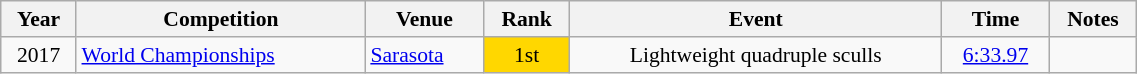<table class="wikitable" width=60% style="font-size:90%; text-align:center;">
<tr>
<th>Year</th>
<th>Competition</th>
<th>Venue</th>
<th>Rank</th>
<th>Event</th>
<th>Time</th>
<th>Notes</th>
</tr>
<tr>
<td rowspan=1>2017</td>
<td align=left><a href='#'>World Championships</a></td>
<td align=left> <a href='#'>Sarasota</a></td>
<td bgcolor=gold>1st</td>
<td>Lightweight quadruple sculls</td>
<td><a href='#'>6:33.97</a></td>
<td></td>
</tr>
</table>
